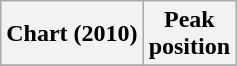<table class="wikitable sortable plainrowheaders" style="text-align:center">
<tr>
<th scope="col">Chart (2010)</th>
<th scope="col">Peak<br>position</th>
</tr>
<tr>
</tr>
</table>
